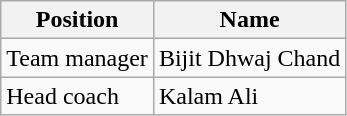<table class="wikitable">
<tr>
<th>Position</th>
<th>Name</th>
</tr>
<tr>
<td>Team manager</td>
<td>Bijit Dhwaj Chand</td>
</tr>
<tr>
<td>Head coach</td>
<td>Kalam Ali</td>
</tr>
</table>
